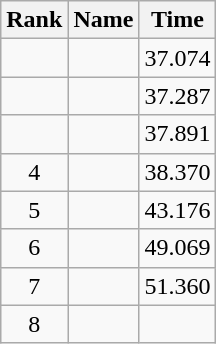<table class="sortable wikitable" style="text-align:center;">
<tr>
<th>Rank</th>
<th>Name</th>
<th>Time</th>
</tr>
<tr>
<td></td>
<td align=left></td>
<td>37.074</td>
</tr>
<tr>
<td></td>
<td align=left></td>
<td>37.287</td>
</tr>
<tr>
<td></td>
<td align=left></td>
<td>37.891</td>
</tr>
<tr>
<td>4</td>
<td align=left></td>
<td>38.370</td>
</tr>
<tr>
<td>5</td>
<td align=left></td>
<td>43.176</td>
</tr>
<tr>
<td>6</td>
<td align=left></td>
<td>49.069</td>
</tr>
<tr>
<td>7</td>
<td align=left></td>
<td>51.360</td>
</tr>
<tr>
<td>8</td>
<td align=left></td>
<td></td>
</tr>
</table>
